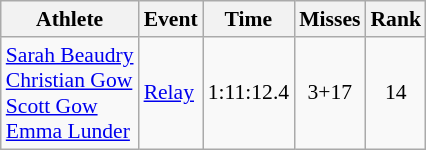<table class=wikitable style=font-size:90%>
<tr>
<th>Athlete</th>
<th>Event</th>
<th>Time</th>
<th>Misses</th>
<th>Rank</th>
</tr>
<tr align=center>
<td align=left><a href='#'>Sarah Beaudry</a><br><a href='#'>Christian Gow</a><br><a href='#'>Scott Gow</a><br><a href='#'>Emma Lunder</a></td>
<td align=left><a href='#'>Relay</a></td>
<td>1:11:12.4</td>
<td>3+17</td>
<td>14</td>
</tr>
</table>
